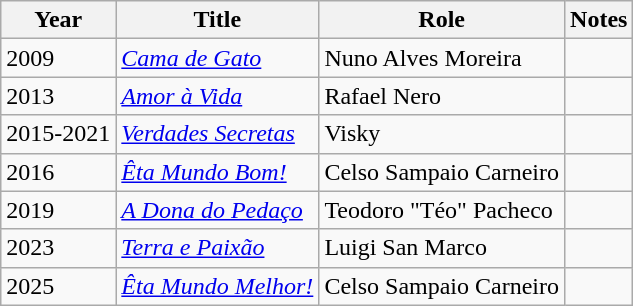<table class="wikitable sortable">
<tr>
<th>Year</th>
<th>Title</th>
<th>Role</th>
<th>Notes</th>
</tr>
<tr>
<td>2009</td>
<td><em><a href='#'>Cama de Gato</a></em></td>
<td>Nuno Alves Moreira</td>
<td></td>
</tr>
<tr>
<td>2013</td>
<td><em><a href='#'>Amor à Vida</a></em></td>
<td>Rafael Nero</td>
<td></td>
</tr>
<tr>
<td>2015-2021</td>
<td><em><a href='#'>Verdades Secretas</a></em></td>
<td>Visky</td>
<td></td>
</tr>
<tr>
<td>2016</td>
<td><em><a href='#'>Êta Mundo Bom!</a></em></td>
<td>Celso Sampaio Carneiro</td>
<td></td>
</tr>
<tr>
<td>2019</td>
<td><em><a href='#'>A Dona do Pedaço</a></em></td>
<td>Teodoro "Téo" Pacheco</td>
<td></td>
</tr>
<tr>
<td>2023</td>
<td><em><a href='#'>Terra e Paixão</a></em></td>
<td>Luigi San Marco</td>
<td></td>
</tr>
<tr>
<td>2025</td>
<td><em><a href='#'>Êta Mundo Melhor!</a></em></td>
<td>Celso Sampaio Carneiro</td>
<td></td>
</tr>
</table>
